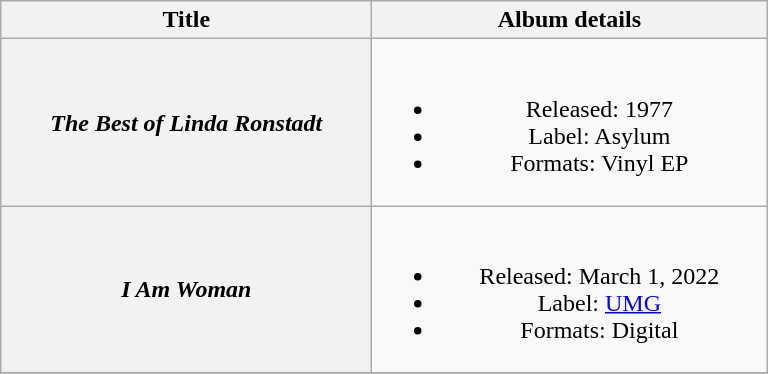<table class="wikitable plainrowheaders" style="text-align:center;">
<tr>
<th scope="col" style="width:15em;">Title</th>
<th scope="col" style="width:16em;">Album details</th>
</tr>
<tr>
<th scope="row"><em>The Best of Linda Ronstadt</em></th>
<td><br><ul><li>Released: 1977</li><li>Label: Asylum</li><li>Formats: Vinyl EP</li></ul></td>
</tr>
<tr>
<th scope="row"><em>I Am Woman</em></th>
<td><br><ul><li>Released: March 1, 2022</li><li>Label: <a href='#'>UMG</a></li><li>Formats: Digital</li></ul></td>
</tr>
<tr>
</tr>
</table>
